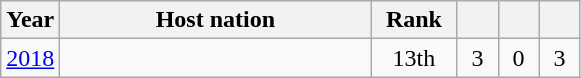<table class=wikitable>
<tr>
<th width=20>Year</th>
<th width=200>Host nation</th>
<th width=50>Rank</th>
<th width=20></th>
<th width=20></th>
<th width=20></th>
</tr>
<tr align=center>
<td><a href='#'>2018</a></td>
<td align=left></td>
<td>13th</td>
<td>3</td>
<td>0</td>
<td>3</td>
</tr>
</table>
